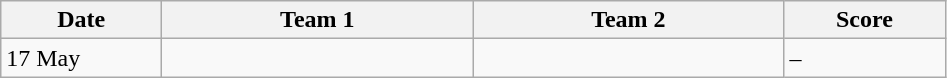<table class="wikitable" style="font-size: 100%">
<tr>
<th width=100>Date</th>
<th width=200>Team 1</th>
<th width=200>Team 2</th>
<th width=100>Score</th>
</tr>
<tr>
<td>17 May</td>
<td></td>
<td></td>
<td>–</td>
</tr>
</table>
